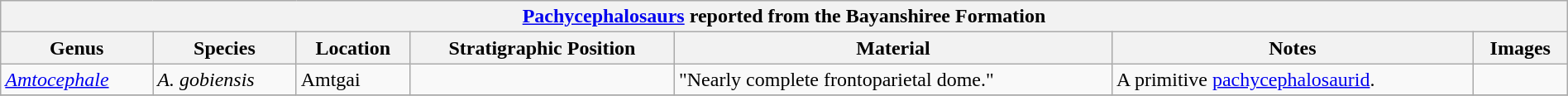<table class="wikitable" align="center" width="100%">
<tr>
<th colspan="7" align="center"><strong><a href='#'>Pachycephalosaurs</a> reported from the Bayanshiree Formation</strong></th>
</tr>
<tr>
<th>Genus</th>
<th>Species</th>
<th>Location</th>
<th>Stratigraphic Position</th>
<th>Material</th>
<th>Notes</th>
<th>Images</th>
</tr>
<tr>
<td><em><a href='#'>Amtocephale</a></em></td>
<td><em>A. gobiensis</em></td>
<td>Amtgai</td>
<td></td>
<td>"Nearly complete frontoparietal dome."</td>
<td>A primitive <a href='#'>pachycephalosaurid</a>.</td>
<td></td>
</tr>
<tr>
</tr>
</table>
